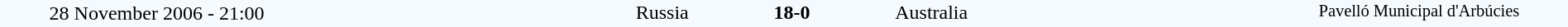<table style="width: 100%; background:#F5FAFF;" cellspacing="0">
<tr>
<td align=center rowspan=3 width=20%>28 November 2006 - 21:00</td>
</tr>
<tr>
<td width=24% align=right>Russia </td>
<td align=center width=13%><strong>18-0</strong></td>
<td width=24%> Australia</td>
<td style=font-size:85% rowspan=3 valign=top align=center>Pavelló Municipal d'Arbúcies</td>
</tr>
<tr style=font-size:85%>
<td align=right valign=top></td>
<td></td>
<td></td>
</tr>
</table>
